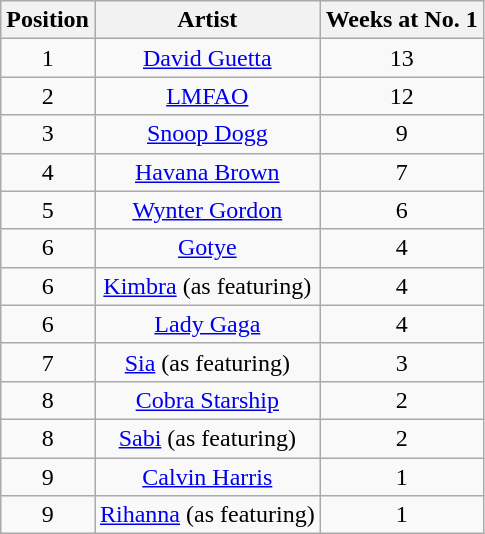<table class="wikitable">
<tr>
<th style="text-align: center;">Position</th>
<th style="text-align: center;">Artist</th>
<th style="text-align: center;">Weeks at No. 1</th>
</tr>
<tr>
<td style="text-align: center;">1</td>
<td style="text-align: center;"><a href='#'>David Guetta</a></td>
<td style="text-align: center;">13</td>
</tr>
<tr>
<td style="text-align: center;">2</td>
<td style="text-align: center;"><a href='#'>LMFAO</a></td>
<td style="text-align: center;">12</td>
</tr>
<tr>
<td style="text-align: center;">3</td>
<td style="text-align: center;"><a href='#'>Snoop Dogg</a></td>
<td style="text-align: center;">9</td>
</tr>
<tr>
<td style="text-align: center;">4</td>
<td style="text-align: center;"><a href='#'>Havana Brown</a></td>
<td style="text-align: center;">7</td>
</tr>
<tr>
<td style="text-align: center;">5</td>
<td style="text-align: center;"><a href='#'>Wynter Gordon</a></td>
<td style="text-align: center;">6</td>
</tr>
<tr>
<td style="text-align: center;">6</td>
<td style="text-align: center;"><a href='#'>Gotye</a></td>
<td style="text-align: center;">4</td>
</tr>
<tr>
<td style="text-align: center;">6</td>
<td style="text-align: center;"><a href='#'>Kimbra</a> (as featuring)</td>
<td style="text-align: center;">4</td>
</tr>
<tr>
<td style="text-align: center;">6</td>
<td style="text-align: center;"><a href='#'>Lady Gaga</a></td>
<td style="text-align: center;">4</td>
</tr>
<tr>
<td style="text-align: center;">7</td>
<td style="text-align: center;"><a href='#'>Sia</a> (as featuring)</td>
<td style="text-align: center;">3</td>
</tr>
<tr>
<td style="text-align: center;">8</td>
<td style="text-align: center;"><a href='#'>Cobra Starship</a></td>
<td style="text-align: center;">2</td>
</tr>
<tr>
<td style="text-align: center;">8</td>
<td style="text-align: center;"><a href='#'>Sabi</a> (as featuring)</td>
<td style="text-align: center;">2</td>
</tr>
<tr>
<td style="text-align: center;">9</td>
<td style="text-align: center;"><a href='#'>Calvin Harris</a></td>
<td style="text-align: center;">1</td>
</tr>
<tr>
<td style="text-align: center;">9</td>
<td style="text-align: center;"><a href='#'>Rihanna</a> (as featuring)</td>
<td style="text-align: center;">1</td>
</tr>
</table>
